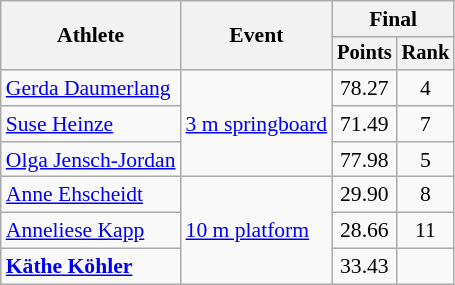<table class="wikitable" style="font-size:90%;">
<tr>
<th rowspan=2>Athlete</th>
<th rowspan=2>Event</th>
<th colspan=2>Final</th>
</tr>
<tr style="font-size:95%">
<th>Points</th>
<th>Rank</th>
</tr>
<tr align=center>
<td align=left><a href='#'>Gerda Daumerlang</a></td>
<td align=left rowspan=3><a href='#'>3 m springboard</a></td>
<td>78.27</td>
<td>4</td>
</tr>
<tr align=center>
<td align=left><a href='#'>Suse Heinze</a></td>
<td>71.49</td>
<td>7</td>
</tr>
<tr align=center>
<td align=left><a href='#'>Olga Jensch-Jordan</a></td>
<td>77.98</td>
<td>5</td>
</tr>
<tr align=center>
<td align=left><a href='#'>Anne Ehscheidt</a></td>
<td align=left rowspan=3><a href='#'>10 m platform</a></td>
<td>29.90</td>
<td>8</td>
</tr>
<tr align=center>
<td align=left><a href='#'>Anneliese Kapp</a></td>
<td>28.66</td>
<td>11</td>
</tr>
<tr align=center>
<td align=left><strong><a href='#'>Käthe Köhler</a></strong></td>
<td>33.43</td>
<td></td>
</tr>
</table>
